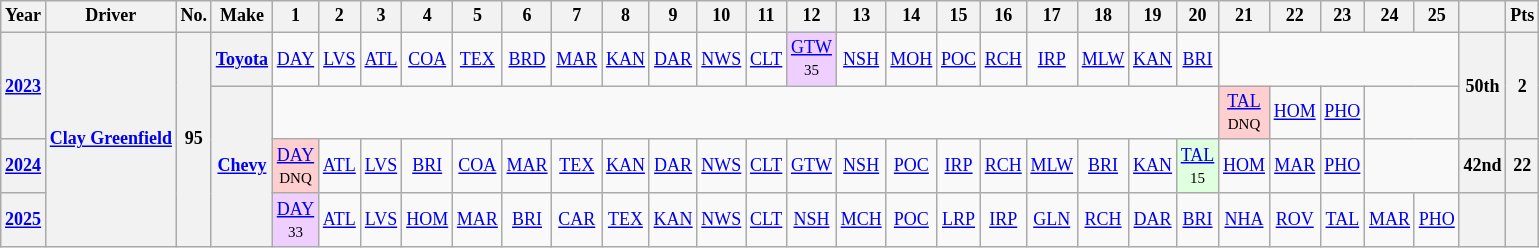<table class="wikitable" style="text-align:center; font-size:75%">
<tr>
<th>Year</th>
<th>Driver</th>
<th>No.</th>
<th>Make</th>
<th>1</th>
<th>2</th>
<th>3</th>
<th>4</th>
<th>5</th>
<th>6</th>
<th>7</th>
<th>8</th>
<th>9</th>
<th>10</th>
<th>11</th>
<th>12</th>
<th>13</th>
<th>14</th>
<th>15</th>
<th>16</th>
<th>17</th>
<th>18</th>
<th>19</th>
<th>20</th>
<th>21</th>
<th>22</th>
<th>23</th>
<th>24</th>
<th>25</th>
<th></th>
<th>Pts</th>
</tr>
<tr>
<th rowspan=2><a href='#'>2023</a></th>
<th rowspan="4"><a href='#'>Clay Greenfield</a></th>
<th rowspan="4">95</th>
<th><a href='#'>Toyota</a></th>
<td><a href='#'>DAY</a></td>
<td><a href='#'>LVS</a></td>
<td><a href='#'>ATL</a></td>
<td><a href='#'>COA</a></td>
<td><a href='#'>TEX</a></td>
<td><a href='#'>BRD</a></td>
<td><a href='#'>MAR</a></td>
<td><a href='#'>KAN</a></td>
<td><a href='#'>DAR</a></td>
<td><a href='#'>NWS</a></td>
<td><a href='#'>CLT</a></td>
<td style="background:#EFCFFF;"><a href='#'>GTW</a><br><small>35</small></td>
<td><a href='#'>NSH</a></td>
<td><a href='#'>MOH</a></td>
<td><a href='#'>POC</a></td>
<td><a href='#'>RCH</a></td>
<td><a href='#'>IRP</a></td>
<td><a href='#'>MLW</a></td>
<td><a href='#'>KAN</a></td>
<td><a href='#'>BRI</a></td>
<td colspan=5></td>
<th rowspan=2>50th</th>
<th rowspan=2>2</th>
</tr>
<tr>
<th rowspan="3"><a href='#'>Chevy</a></th>
<td colspan=20></td>
<td style="background:#FFCFCF;"><a href='#'>TAL</a><br><small>DNQ</small></td>
<td><a href='#'>HOM</a></td>
<td><a href='#'>PHO</a></td>
<td colspan=2></td>
</tr>
<tr>
<th><a href='#'>2024</a></th>
<td style="background:#FFCFCF;"><a href='#'>DAY</a><br><small>DNQ</small></td>
<td><a href='#'>ATL</a></td>
<td><a href='#'>LVS</a></td>
<td><a href='#'>BRI</a></td>
<td><a href='#'>COA</a></td>
<td><a href='#'>MAR</a></td>
<td><a href='#'>TEX</a></td>
<td><a href='#'>KAN</a></td>
<td><a href='#'>DAR</a></td>
<td><a href='#'>NWS</a></td>
<td><a href='#'>CLT</a></td>
<td><a href='#'>GTW</a></td>
<td><a href='#'>NSH</a></td>
<td><a href='#'>POC</a></td>
<td><a href='#'>IRP</a></td>
<td><a href='#'>RCH</a></td>
<td><a href='#'>MLW</a></td>
<td><a href='#'>BRI</a></td>
<td><a href='#'>KAN</a></td>
<td style="background:#DFFFDF;"><a href='#'>TAL</a><br><small>15</small></td>
<td><a href='#'>HOM</a></td>
<td><a href='#'>MAR</a></td>
<td><a href='#'>PHO</a></td>
<td colspan=2></td>
<th>42nd</th>
<th>22</th>
</tr>
<tr>
<th><a href='#'>2025</a></th>
<td style="background:#EFCFFF;"><a href='#'>DAY</a><br><small>33</small></td>
<td><a href='#'>ATL</a></td>
<td><a href='#'>LVS</a></td>
<td><a href='#'>HOM</a></td>
<td><a href='#'>MAR</a></td>
<td><a href='#'>BRI</a></td>
<td><a href='#'>CAR</a></td>
<td><a href='#'>TEX</a></td>
<td><a href='#'>KAN</a></td>
<td><a href='#'>NWS</a></td>
<td><a href='#'>CLT</a></td>
<td><a href='#'>NSH</a></td>
<td><a href='#'>MCH</a></td>
<td><a href='#'>POC</a></td>
<td><a href='#'>LRP</a></td>
<td><a href='#'>IRP</a></td>
<td><a href='#'>GLN</a></td>
<td><a href='#'>RCH</a></td>
<td><a href='#'>DAR</a></td>
<td><a href='#'>BRI</a></td>
<td><a href='#'>NHA</a></td>
<td><a href='#'>ROV</a></td>
<td><a href='#'>TAL</a></td>
<td><a href='#'>MAR</a></td>
<td><a href='#'>PHO</a></td>
<th></th>
<th></th>
</tr>
</table>
